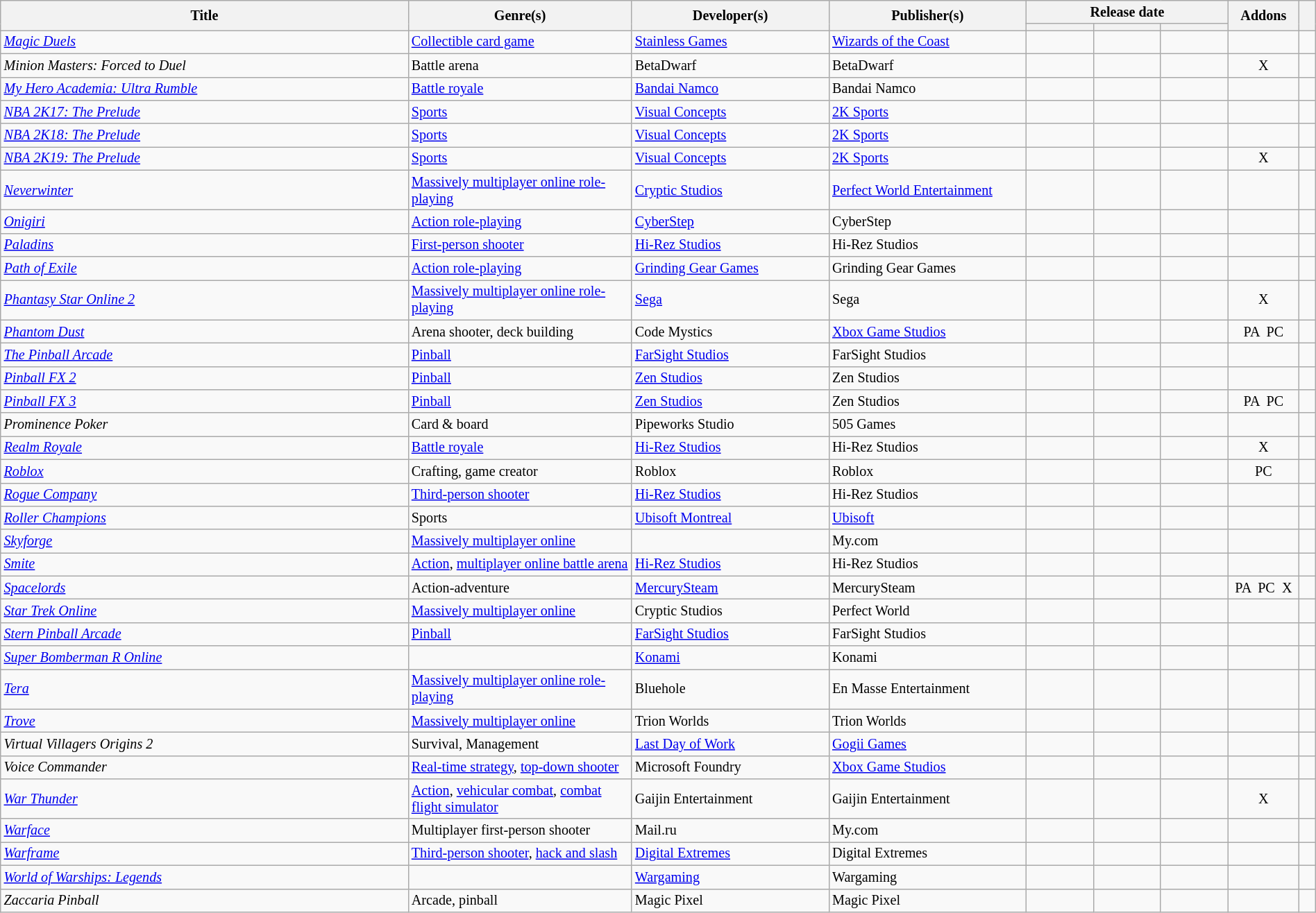<table class="wikitable sortable" style="width:100%; font-size:84%;" id="f2plist">
<tr>
<th rowspan="2" style="width:31%;">Title</th>
<th rowspan="2" style="width:17%;">Genre(s)</th>
<th rowspan="2" style="width:15%;">Developer(s)</th>
<th rowspan="2" style="width:15%;">Publisher(s)</th>
<th colspan="3">Release date</th>
<th rowspan="2" style="width:4%;">Addons</th>
<th rowspan="2" class="unsortable"></th>
</tr>
<tr>
<th></th>
<th></th>
<th></th>
</tr>
<tr>
<td><em><a href='#'>Magic Duels</a></em></td>
<td><a href='#'>Collectible card game</a></td>
<td><a href='#'>Stainless Games</a></td>
<td><a href='#'>Wizards of the Coast</a></td>
<td></td>
<td></td>
<td></td>
<td></td>
<td></td>
</tr>
<tr>
<td><em>Minion Masters: Forced to Duel</em></td>
<td>Battle arena</td>
<td>BetaDwarf</td>
<td>BetaDwarf</td>
<td></td>
<td></td>
<td></td>
<td align=center><span> X </span></td>
<td></td>
</tr>
<tr>
<td><em><a href='#'>My Hero Academia: Ultra Rumble</a></em></td>
<td><a href='#'>Battle royale</a></td>
<td><a href='#'>Bandai Namco</a></td>
<td>Bandai Namco</td>
<td></td>
<td></td>
<td></td>
<td></td>
<td></td>
</tr>
<tr>
<td><em><a href='#'>NBA 2K17: The Prelude</a></em></td>
<td><a href='#'>Sports</a></td>
<td><a href='#'>Visual Concepts</a></td>
<td><a href='#'>2K Sports</a></td>
<td></td>
<td></td>
<td></td>
<td></td>
<td></td>
</tr>
<tr>
<td><em><a href='#'>NBA 2K18: The Prelude</a></em></td>
<td><a href='#'>Sports</a></td>
<td><a href='#'>Visual Concepts</a></td>
<td><a href='#'>2K Sports</a></td>
<td></td>
<td></td>
<td></td>
<td></td>
<td></td>
</tr>
<tr>
<td><em><a href='#'>NBA 2K19: The Prelude</a></em></td>
<td><a href='#'>Sports</a></td>
<td><a href='#'>Visual Concepts</a></td>
<td><a href='#'>2K Sports</a></td>
<td></td>
<td></td>
<td></td>
<td align=center><span> X </span></td>
<td></td>
</tr>
<tr>
<td><em><a href='#'>Neverwinter</a></em></td>
<td><a href='#'>Massively multiplayer online role-playing</a></td>
<td><a href='#'>Cryptic Studios</a></td>
<td><a href='#'>Perfect World Entertainment</a></td>
<td></td>
<td></td>
<td></td>
<td></td>
<td></td>
</tr>
<tr>
<td><em><a href='#'>Onigiri</a></em></td>
<td><a href='#'>Action role-playing</a></td>
<td><a href='#'>CyberStep</a></td>
<td>CyberStep</td>
<td></td>
<td></td>
<td></td>
<td></td>
<td></td>
</tr>
<tr>
<td><em><a href='#'>Paladins</a></em></td>
<td><a href='#'>First-person shooter</a></td>
<td><a href='#'>Hi-Rez Studios</a></td>
<td>Hi-Rez Studios</td>
<td></td>
<td></td>
<td></td>
<td></td>
<td></td>
</tr>
<tr>
<td><em><a href='#'>Path of Exile</a></em></td>
<td><a href='#'>Action role-playing</a></td>
<td><a href='#'>Grinding Gear Games</a></td>
<td>Grinding Gear Games</td>
<td></td>
<td></td>
<td></td>
<td></td>
<td></td>
</tr>
<tr>
<td><em><a href='#'>Phantasy Star Online 2</a></em></td>
<td><a href='#'>Massively multiplayer online role-playing</a></td>
<td><a href='#'>Sega</a></td>
<td>Sega</td>
<td></td>
<td></td>
<td></td>
<td align=center><span> X </span></td>
<td></td>
</tr>
<tr>
<td><em><a href='#'>Phantom Dust</a></em></td>
<td>Arena shooter, deck building</td>
<td>Code Mystics</td>
<td><a href='#'>Xbox Game Studios</a></td>
<td></td>
<td></td>
<td></td>
<td align=center><span> PA </span><span> PC </span></td>
<td></td>
</tr>
<tr>
<td data-sort-value="Pinball Arcade"><em><a href='#'>The Pinball Arcade</a></em></td>
<td><a href='#'>Pinball</a></td>
<td><a href='#'>FarSight Studios</a></td>
<td>FarSight Studios</td>
<td></td>
<td></td>
<td></td>
<td></td>
<td></td>
</tr>
<tr>
<td><em><a href='#'>Pinball FX 2</a></em></td>
<td><a href='#'>Pinball</a></td>
<td><a href='#'>Zen Studios</a></td>
<td>Zen Studios</td>
<td></td>
<td></td>
<td></td>
<td></td>
<td></td>
</tr>
<tr>
<td><em><a href='#'>Pinball FX 3</a></em></td>
<td><a href='#'>Pinball</a></td>
<td><a href='#'>Zen Studios</a></td>
<td>Zen Studios</td>
<td></td>
<td></td>
<td></td>
<td align=center><span> PA </span><span> PC </span></td>
<td></td>
</tr>
<tr>
<td><em>Prominence Poker</em></td>
<td>Card & board</td>
<td>Pipeworks Studio</td>
<td>505 Games</td>
<td></td>
<td></td>
<td></td>
<td></td>
<td></td>
</tr>
<tr>
<td><em><a href='#'>Realm Royale</a></em></td>
<td><a href='#'>Battle royale</a></td>
<td><a href='#'>Hi-Rez Studios</a></td>
<td>Hi-Rez Studios</td>
<td></td>
<td></td>
<td></td>
<td align=center><span> X </span></td>
<td></td>
</tr>
<tr>
<td><em><a href='#'>Roblox</a></em></td>
<td>Crafting, game creator</td>
<td>Roblox</td>
<td>Roblox</td>
<td></td>
<td></td>
<td></td>
<td align=center><span> PC </span></td>
<td></td>
</tr>
<tr>
<td><em><a href='#'>Rogue Company</a></em></td>
<td><a href='#'>Third-person shooter</a></td>
<td><a href='#'>Hi-Rez Studios</a></td>
<td>Hi-Rez Studios</td>
<td></td>
<td></td>
<td></td>
<td></td>
<td></td>
</tr>
<tr>
<td><em><a href='#'>Roller Champions</a></em></td>
<td>Sports</td>
<td><a href='#'>Ubisoft Montreal</a></td>
<td><a href='#'>Ubisoft</a></td>
<td></td>
<td></td>
<td></td>
<td></td>
<td></td>
</tr>
<tr>
<td><em><a href='#'>Skyforge</a></em></td>
<td><a href='#'>Massively multiplayer online</a></td>
<td></td>
<td>My.com</td>
<td></td>
<td></td>
<td></td>
<td></td>
<td></td>
</tr>
<tr>
<td><em><a href='#'>Smite</a></em></td>
<td><a href='#'>Action</a>, <a href='#'>multiplayer online battle arena</a></td>
<td><a href='#'>Hi-Rez Studios</a></td>
<td>Hi-Rez Studios</td>
<td></td>
<td></td>
<td></td>
<td></td>
<td></td>
</tr>
<tr>
<td><em><a href='#'>Spacelords</a></em></td>
<td>Action-adventure</td>
<td><a href='#'>MercurySteam</a></td>
<td>MercurySteam</td>
<td></td>
<td></td>
<td></td>
<td align=center><span> PA </span><span> PC </span><span> X </span></td>
<td></td>
</tr>
<tr>
<td><em><a href='#'>Star Trek Online</a></em></td>
<td><a href='#'>Massively multiplayer online</a></td>
<td>Cryptic Studios</td>
<td>Perfect World</td>
<td></td>
<td></td>
<td></td>
<td></td>
<td></td>
</tr>
<tr>
<td><em><a href='#'>Stern Pinball Arcade</a></em></td>
<td><a href='#'>Pinball</a></td>
<td><a href='#'>FarSight Studios</a></td>
<td>FarSight Studios</td>
<td></td>
<td></td>
<td></td>
<td></td>
<td></td>
</tr>
<tr>
<td><em><a href='#'>Super Bomberman R Online</a></em></td>
<td></td>
<td><a href='#'>Konami</a></td>
<td>Konami</td>
<td></td>
<td></td>
<td></td>
<td></td>
<td></td>
</tr>
<tr>
<td><em><a href='#'>Tera</a></em></td>
<td><a href='#'>Massively multiplayer online role-playing</a></td>
<td>Bluehole</td>
<td>En Masse Entertainment</td>
<td></td>
<td></td>
<td></td>
<td></td>
<td></td>
</tr>
<tr>
<td><em><a href='#'>Trove</a></em></td>
<td><a href='#'>Massively multiplayer online</a></td>
<td>Trion Worlds</td>
<td>Trion Worlds</td>
<td></td>
<td></td>
<td></td>
<td></td>
<td></td>
</tr>
<tr>
<td><em>Virtual Villagers Origins 2</em></td>
<td>Survival, Management</td>
<td><a href='#'>Last Day of Work</a></td>
<td><a href='#'>Gogii Games</a></td>
<td></td>
<td></td>
<td></td>
<td></td>
<td></td>
</tr>
<tr>
<td><em>Voice Commander</em></td>
<td><a href='#'>Real-time strategy</a>, <a href='#'>top-down shooter</a></td>
<td>Microsoft Foundry</td>
<td><a href='#'>Xbox Game Studios</a></td>
<td></td>
<td></td>
<td></td>
<td></td>
<td align=center></td>
</tr>
<tr>
<td><em><a href='#'>War Thunder</a></em></td>
<td><a href='#'>Action</a>, <a href='#'>vehicular combat</a>, <a href='#'>combat flight simulator</a></td>
<td>Gaijin Entertainment</td>
<td>Gaijin Entertainment</td>
<td></td>
<td></td>
<td></td>
<td align=center><span> X </span></td>
<td></td>
</tr>
<tr>
<td><em><a href='#'>Warface</a></em></td>
<td>Multiplayer first-person shooter</td>
<td>Mail.ru</td>
<td>My.com</td>
<td></td>
<td></td>
<td></td>
<td></td>
<td></td>
</tr>
<tr>
<td><em><a href='#'>Warframe</a></em></td>
<td><a href='#'>Third-person shooter</a>, <a href='#'>hack and slash</a></td>
<td><a href='#'>Digital Extremes</a></td>
<td>Digital Extremes</td>
<td></td>
<td></td>
<td></td>
<td></td>
<td></td>
</tr>
<tr>
<td><em><a href='#'>World of Warships: Legends</a></em></td>
<td></td>
<td><a href='#'>Wargaming</a></td>
<td>Wargaming</td>
<td></td>
<td></td>
<td></td>
<td></td>
<td></td>
</tr>
<tr>
<td><em>Zaccaria Pinball</em></td>
<td>Arcade, pinball</td>
<td>Magic Pixel</td>
<td>Magic Pixel</td>
<td></td>
<td></td>
<td></td>
<td></td>
<td></td>
</tr>
</table>
